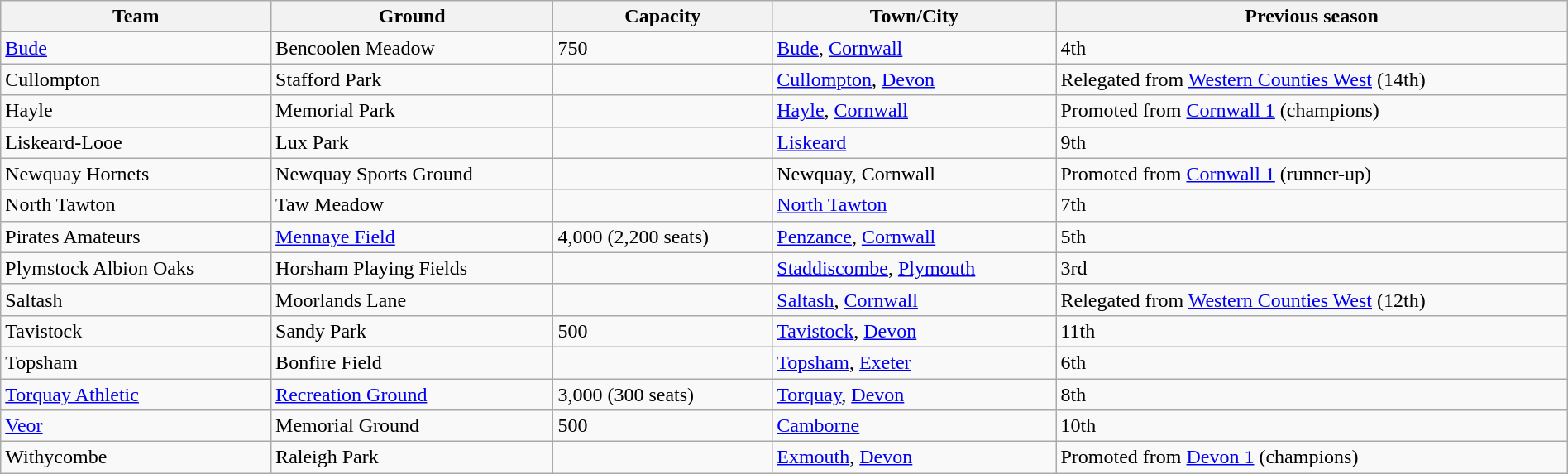<table class="wikitable sortable" width=100%>
<tr>
<th>Team</th>
<th>Ground</th>
<th>Capacity</th>
<th>Town/City</th>
<th>Previous season</th>
</tr>
<tr>
<td><a href='#'>Bude</a></td>
<td>Bencoolen Meadow</td>
<td>750</td>
<td><a href='#'>Bude</a>, <a href='#'>Cornwall</a></td>
<td>4th</td>
</tr>
<tr>
<td>Cullompton</td>
<td>Stafford Park</td>
<td></td>
<td><a href='#'>Cullompton</a>, <a href='#'>Devon</a></td>
<td>Relegated from <a href='#'>Western Counties West</a> (14th)</td>
</tr>
<tr>
<td>Hayle</td>
<td>Memorial Park</td>
<td></td>
<td><a href='#'>Hayle</a>, <a href='#'>Cornwall</a></td>
<td>Promoted from <a href='#'>Cornwall 1</a> (champions)</td>
</tr>
<tr>
<td>Liskeard-Looe</td>
<td>Lux Park</td>
<td></td>
<td><a href='#'>Liskeard</a></td>
<td>9th</td>
</tr>
<tr>
<td>Newquay Hornets</td>
<td>Newquay Sports Ground</td>
<td></td>
<td>Newquay, Cornwall</td>
<td>Promoted from <a href='#'>Cornwall 1</a> (runner-up)</td>
</tr>
<tr>
<td>North Tawton</td>
<td>Taw Meadow</td>
<td></td>
<td><a href='#'>North Tawton</a></td>
<td>7th</td>
</tr>
<tr>
<td>Pirates Amateurs</td>
<td><a href='#'>Mennaye Field</a></td>
<td>4,000 (2,200 seats)</td>
<td><a href='#'>Penzance</a>, <a href='#'>Cornwall</a></td>
<td>5th</td>
</tr>
<tr>
<td>Plymstock Albion Oaks</td>
<td>Horsham Playing Fields</td>
<td></td>
<td><a href='#'>Staddiscombe</a>, <a href='#'>Plymouth</a></td>
<td>3rd</td>
</tr>
<tr>
<td>Saltash</td>
<td>Moorlands Lane</td>
<td></td>
<td><a href='#'>Saltash</a>, <a href='#'>Cornwall</a></td>
<td>Relegated from <a href='#'>Western Counties West</a> (12th)</td>
</tr>
<tr>
<td>Tavistock</td>
<td>Sandy Park</td>
<td>500</td>
<td><a href='#'>Tavistock</a>, <a href='#'>Devon</a></td>
<td>11th</td>
</tr>
<tr>
<td>Topsham</td>
<td>Bonfire Field</td>
<td></td>
<td><a href='#'>Topsham</a>, <a href='#'>Exeter</a></td>
<td>6th</td>
</tr>
<tr>
<td><a href='#'>Torquay Athletic</a></td>
<td><a href='#'>Recreation Ground</a></td>
<td>3,000 (300 seats)</td>
<td><a href='#'>Torquay</a>, <a href='#'>Devon</a></td>
<td>8th</td>
</tr>
<tr>
<td><a href='#'>Veor</a></td>
<td>Memorial Ground</td>
<td>500</td>
<td><a href='#'>Camborne</a></td>
<td>10th</td>
</tr>
<tr>
<td>Withycombe</td>
<td>Raleigh Park</td>
<td></td>
<td><a href='#'>Exmouth</a>, <a href='#'>Devon</a></td>
<td>Promoted from <a href='#'>Devon 1</a> (champions)</td>
</tr>
</table>
